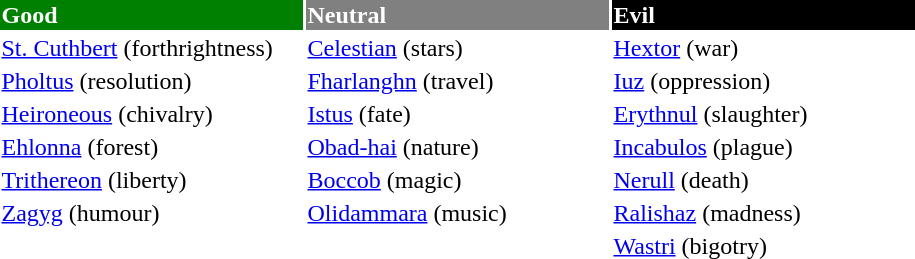<table border=0>
<tr>
<td width = 200px style="color:white" bgcolor=green><strong>Good</strong></td>
<td width = 200px style="color:white" bgcolor=gray><strong>Neutral</strong></td>
<td width = 200px style="color:white" bgcolor=black><strong>Evil</strong></td>
</tr>
<tr>
<td><a href='#'>St. Cuthbert</a> (forthrightness)</td>
<td><a href='#'>Celestian</a> (stars)</td>
<td><a href='#'>Hextor</a> (war)</td>
</tr>
<tr>
<td><a href='#'>Pholtus</a> (resolution)</td>
<td><a href='#'>Fharlanghn</a> (travel)</td>
<td><a href='#'>Iuz</a> (oppression)</td>
</tr>
<tr>
<td><a href='#'>Heironeous</a> (chivalry)</td>
<td><a href='#'>Istus</a> (fate)</td>
<td><a href='#'>Erythnul</a> (slaughter)</td>
</tr>
<tr>
<td><a href='#'>Ehlonna</a> (forest)</td>
<td><a href='#'>Obad-hai</a> (nature)</td>
<td><a href='#'>Incabulos</a> (plague)</td>
</tr>
<tr>
<td><a href='#'>Trithereon</a> (liberty)</td>
<td><a href='#'>Boccob</a> (magic)</td>
<td><a href='#'>Nerull</a> (death)</td>
</tr>
<tr>
<td><a href='#'>Zagyg</a> (humour)</td>
<td><a href='#'>Olidammara</a> (music)</td>
<td><a href='#'>Ralishaz</a> (madness)</td>
</tr>
<tr>
<td></td>
<td></td>
<td><a href='#'>Wastri</a> (bigotry)</td>
</tr>
</table>
